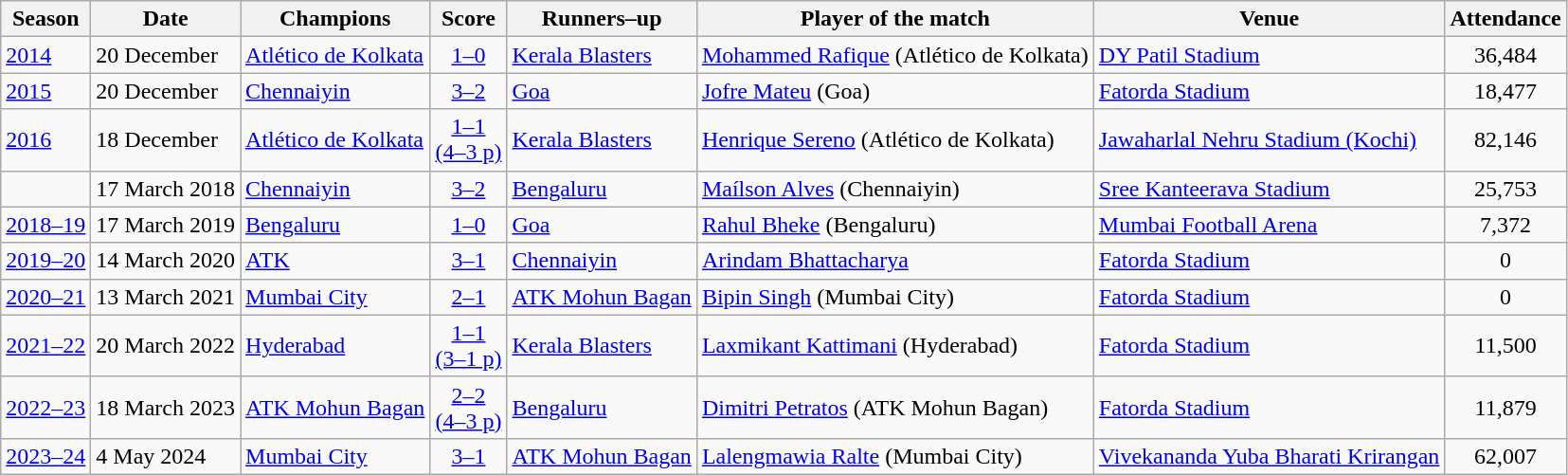<table class="wikitable sortable">
<tr>
<th scope="col">Season</th>
<th scope="col">Date</th>
<th scope="col">Champions</th>
<th scope="col">Score</th>
<th scope="col">Runners–up</th>
<th scope="col">Player of the match</th>
<th scope="col">Venue</th>
<th scope="col">Attendance</th>
</tr>
<tr>
<td><a href='#'>2014</a></td>
<td>20 December</td>
<td><a href='#'>Atlético de Kolkata</a></td>
<td align=center><a href='#'>1–0</a></td>
<td><a href='#'>Kerala Blasters</a></td>
<td> <a href='#'>Mohammed Rafique</a> (Atlético de Kolkata)</td>
<td><a href='#'>DY Patil Stadium</a></td>
<td align=center>36,484</td>
</tr>
<tr>
<td><a href='#'>2015</a></td>
<td>20 December</td>
<td><a href='#'>Chennaiyin</a></td>
<td align=center><a href='#'>3–2</a></td>
<td><a href='#'>Goa</a></td>
<td> <a href='#'>Jofre Mateu</a> (Goa)</td>
<td><a href='#'>Fatorda Stadium</a></td>
<td align=center>18,477</td>
</tr>
<tr>
<td><a href='#'>2016</a></td>
<td>18 December</td>
<td><a href='#'>Atlético de Kolkata</a></td>
<td align=center><a href='#'>1–1<br>(4–3 p)</a></td>
<td><a href='#'>Kerala Blasters</a></td>
<td> <a href='#'>Henrique Sereno</a> (Atlético de Kolkata)</td>
<td><a href='#'>Jawaharlal Nehru Stadium (Kochi)</a></td>
<td align=center>82,146</td>
</tr>
<tr>
<td></td>
<td>17 March 2018</td>
<td><a href='#'>Chennaiyin</a></td>
<td align=center><a href='#'>3–2</a></td>
<td><a href='#'>Bengaluru</a></td>
<td> <a href='#'>Maílson Alves</a> (Chennaiyin)</td>
<td><a href='#'>Sree Kanteerava Stadium</a></td>
<td align=center>25,753</td>
</tr>
<tr>
<td><a href='#'>2018–19</a></td>
<td>17 March 2019</td>
<td><a href='#'>Bengaluru</a></td>
<td align=center><a href='#'>1–0</a></td>
<td><a href='#'>Goa</a></td>
<td> <a href='#'>Rahul Bheke</a> (Bengaluru)</td>
<td><a href='#'>Mumbai Football Arena</a></td>
<td align=center>7,372</td>
</tr>
<tr>
<td><a href='#'>2019–20</a></td>
<td>14 March 2020</td>
<td><a href='#'>ATK</a></td>
<td align=center><a href='#'>3–1</a></td>
<td><a href='#'>Chennaiyin</a></td>
<td> <a href='#'>Arindam Bhattacharya</a></td>
<td><a href='#'>Fatorda Stadium</a></td>
<td align=center>0</td>
</tr>
<tr>
<td><a href='#'>2020–21</a></td>
<td>13 March 2021</td>
<td><a href='#'>Mumbai City</a></td>
<td align=center><a href='#'>2–1</a></td>
<td><a href='#'>ATK Mohun Bagan</a></td>
<td> <a href='#'>Bipin Singh</a> (Mumbai City)</td>
<td><a href='#'>Fatorda Stadium</a></td>
<td align=center>0</td>
</tr>
<tr>
<td><a href='#'>2021–22</a></td>
<td>20 March 2022</td>
<td><a href='#'>Hyderabad</a></td>
<td align=center><a href='#'>1–1<br>(3–1 p)</a></td>
<td><a href='#'>Kerala Blasters</a></td>
<td> <a href='#'>Laxmikant Kattimani</a> (Hyderabad)</td>
<td><a href='#'>Fatorda Stadium</a></td>
<td align=center>11,500</td>
</tr>
<tr>
<td><a href='#'>2022–23</a></td>
<td>18 March 2023</td>
<td><a href='#'>ATK Mohun Bagan</a></td>
<td align=center><a href='#'>2–2<br>(4–3 p)</a></td>
<td><a href='#'>Bengaluru</a></td>
<td> <a href='#'>Dimitri Petratos</a> (ATK Mohun Bagan)</td>
<td><a href='#'>Fatorda Stadium</a></td>
<td align=center>11,879</td>
</tr>
<tr>
<td><a href='#'>2023–24</a></td>
<td>4 May 2024</td>
<td><a href='#'>Mumbai City</a></td>
<td align=center><a href='#'>3–1</a></td>
<td><a href='#'>ATK Mohun Bagan</a></td>
<td> <a href='#'>Lalengmawia Ralte</a> (Mumbai City)</td>
<td><a href='#'>Vivekananda Yuba Bharati Krirangan</a></td>
<td align=center>62,007</td>
</tr>
</table>
